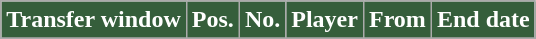<table class="wikitable plainrowheaders sortable">
<tr>
<th style="background-color:#355E3B;color:white">Transfer window</th>
<th style="background-color:#355E3B;color:white">Pos.</th>
<th style="background-color:#355E3B;color:white">No.</th>
<th style="background-color:#355E3B;color:white">Player</th>
<th style="background-color:#355E3B;color:white">From</th>
<th style="background-color:#355E3B;color:white">End date</th>
</tr>
<tr>
</tr>
</table>
